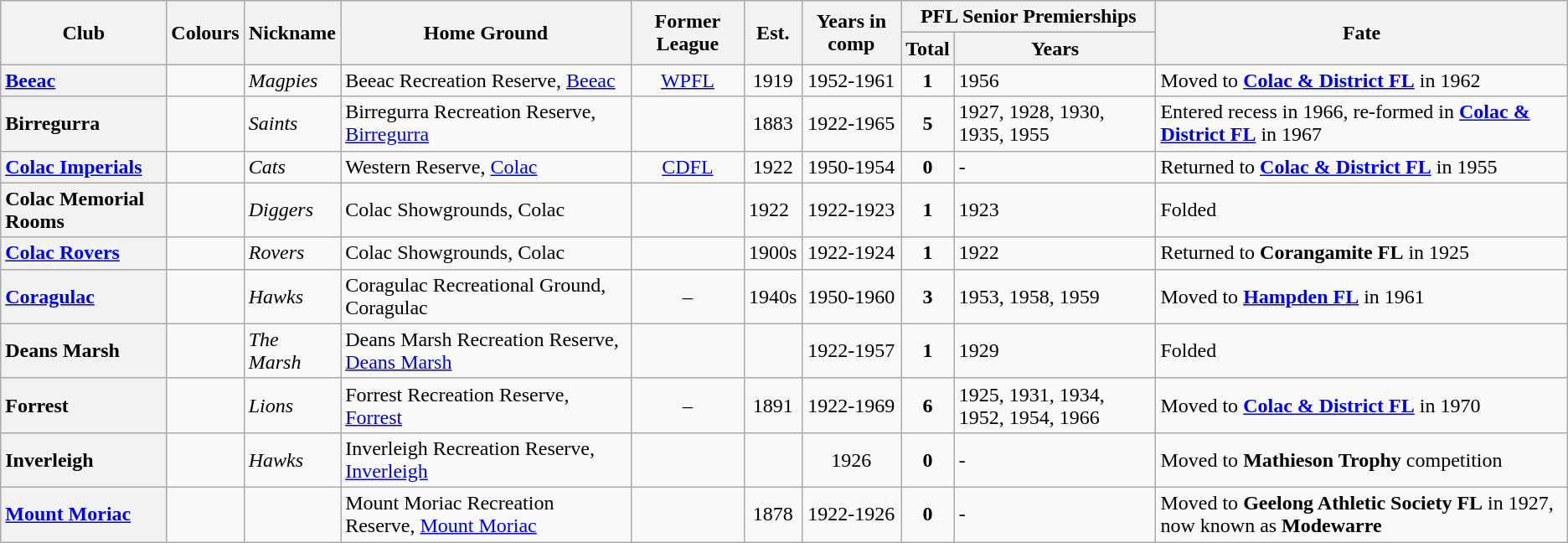<table class="wikitable sortable">
<tr>
<th rowspan="2">Club</th>
<th rowspan="2">Colours</th>
<th rowspan="2">Nickname</th>
<th rowspan="2">Home Ground</th>
<th rowspan="2">Former League</th>
<th rowspan="2">Est.</th>
<th rowspan="2">Years in comp</th>
<th colspan="2">PFL Senior Premierships</th>
<th rowspan="2">Fate</th>
</tr>
<tr>
<th>Total</th>
<th>Years</th>
</tr>
<tr>
<th style="text-align:left"><a href='#'>Beeac</a></th>
<td></td>
<td><em>Magpies</em></td>
<td>Beeac Recreation Reserve, <a href='#'>Beeac</a></td>
<td align="center"><a href='#'>WPFL</a></td>
<td align="center">1919</td>
<td align="center">1952-1961</td>
<td align="center"><strong>1</strong></td>
<td>1956</td>
<td>Moved to <a href='#'><strong>Colac & District FL</strong></a> in 1962</td>
</tr>
<tr>
<th style="text-align:left">Birregurra</th>
<td></td>
<td><em>Saints</em></td>
<td>Birregurra Recreation Reserve, <a href='#'>Birregurra</a></td>
<td align="center"></td>
<td align="center">1883</td>
<td align="center">1922-1965</td>
<td align="center"><strong>5</strong></td>
<td>1927, 1928, 1930, 1935, 1955</td>
<td>Entered recess in 1966, re-formed in <a href='#'><strong>Colac & District FL</strong></a> in 1967</td>
</tr>
<tr>
<th style="text-align:left"><a href='#'>Colac Imperials</a></th>
<td></td>
<td><em>Cats</em></td>
<td>Western Reserve, <a href='#'>Colac</a></td>
<td align="center"><a href='#'>CDFL</a></td>
<td align="center">1922</td>
<td align="center">1950-1954</td>
<td align="center"><strong>0</strong></td>
<td>-</td>
<td>Returned to <a href='#'><strong>Colac & District FL</strong></a> in 1955</td>
</tr>
<tr>
<th style="text-align:left">Colac Memorial Rooms</th>
<td></td>
<td><em>Diggers</em></td>
<td>Colac Showgrounds, Colac</td>
<td></td>
<td>1922</td>
<td align="center">1922-1923</td>
<td align="center"><strong>1</strong></td>
<td>1923</td>
<td>Folded</td>
</tr>
<tr>
<th style="text-align:left"><a href='#'>Colac Rovers</a></th>
<td></td>
<td><em>Rovers</em></td>
<td>Colac Showgrounds, Colac</td>
<td align="center"></td>
<td align="center">1900s</td>
<td align="center">1922-1924</td>
<td align="center"><strong>1</strong></td>
<td>1922</td>
<td>Returned to <strong>Corangamite FL</strong> in 1925</td>
</tr>
<tr>
<th style="text-align:left"><a href='#'>Coragulac</a></th>
<td></td>
<td><em>Hawks</em></td>
<td>Coragulac Recreational Ground, Coragulac</td>
<td align="center">–</td>
<td align="center">1940s</td>
<td align="center">1950-1960</td>
<td align="center"><strong>3</strong></td>
<td>1953, 1958, 1959</td>
<td>Moved to <a href='#'><strong>Hampden FL</strong></a> in 1961</td>
</tr>
<tr>
<th style="text-align:left">Deans Marsh</th>
<td></td>
<td><em>The Marsh</em></td>
<td>Deans Marsh Recreation Reserve, <a href='#'>Deans Marsh</a></td>
<td align="center"></td>
<td></td>
<td align="center">1922-1957</td>
<td align="center"><strong>1</strong></td>
<td>1929</td>
<td>Folded</td>
</tr>
<tr>
<th style="text-align:left">Forrest</th>
<td></td>
<td><em>Lions</em></td>
<td>Forrest Recreation Reserve, <a href='#'>Forrest</a></td>
<td align="center">–</td>
<td align="center">1891</td>
<td align="center">1922-1969</td>
<td align="center"><strong>6</strong></td>
<td>1925, 1931, 1934, 1952, 1954, 1966</td>
<td>Moved to <a href='#'><strong>Colac & District FL</strong></a> in 1970</td>
</tr>
<tr>
<th style="text-align:left">Inverleigh</th>
<td></td>
<td><em>Hawks</em></td>
<td>Inverleigh Recreation Reserve, <a href='#'>Inverleigh</a></td>
<td align="center"></td>
<td></td>
<td align="center">1926</td>
<td align="center"><strong>0</strong></td>
<td>-</td>
<td>Moved to <strong>Mathieson Trophy</strong> competition</td>
</tr>
<tr>
<th style="text-align:left"><a href='#'>Mount Moriac</a></th>
<td></td>
<td></td>
<td>Mount Moriac Recreation Reserve, <a href='#'>Mount Moriac</a></td>
<td align="center"></td>
<td align="center">1878</td>
<td align="center">1922-1926</td>
<td align="center"><strong>0</strong></td>
<td>-</td>
<td>Moved to <strong>Geelong Athletic Society FL</strong> in 1927, now known as <strong>Modewarre</strong></td>
</tr>
</table>
